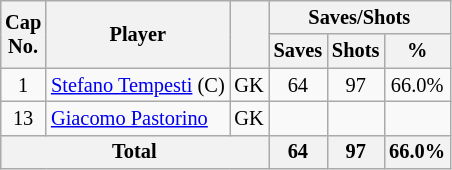<table class="wikitable sortable" style="text-align: center; font-size: 85%; margin-left: 1em;">
<tr>
<th rowspan="2">Cap<br>No.</th>
<th rowspan="2">Player</th>
<th rowspan="2"></th>
<th colspan="3">Saves/Shots</th>
</tr>
<tr>
<th>Saves</th>
<th>Shots</th>
<th>%</th>
</tr>
<tr>
<td>1</td>
<td style="text-align: left;" data-sort-value="Tempesti, Stefano"><a href='#'>Stefano Tempesti</a> (C)</td>
<td>GK</td>
<td>64</td>
<td>97</td>
<td>66.0%</td>
</tr>
<tr>
<td>13</td>
<td style="text-align: left;" data-sort-value="Pastorino, Giacomo"><a href='#'>Giacomo Pastorino</a></td>
<td>GK</td>
<td></td>
<td></td>
<td></td>
</tr>
<tr>
<th colspan="3">Total</th>
<th>64</th>
<th>97</th>
<th>66.0%</th>
</tr>
</table>
